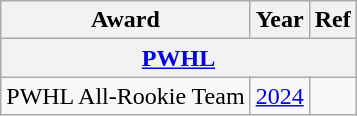<table class="wikitable">
<tr>
<th>Award</th>
<th>Year</th>
<th>Ref</th>
</tr>
<tr>
<th colspan="3"><a href='#'>PWHL</a></th>
</tr>
<tr>
<td>PWHL All-Rookie Team</td>
<td><a href='#'>2024</a></td>
<td></td>
</tr>
</table>
